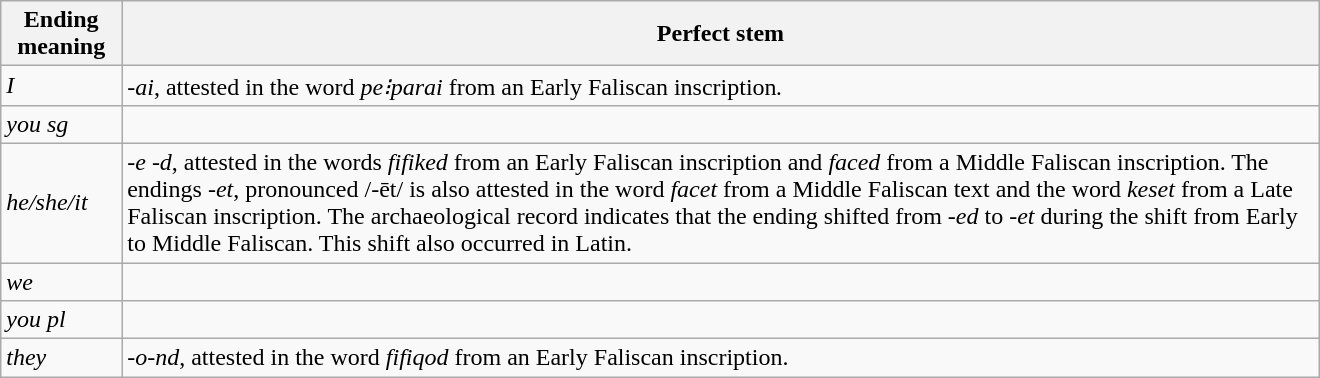<table class="wikitable mw-collapsible" style="width: 55em;">
<tr>
<th>Ending meaning</th>
<th>Perfect stem</th>
</tr>
<tr>
<td><em>I</em></td>
<td>-<em>ai</em>, attested in the word <em>pe⁝parai</em> from an Early Faliscan inscription<em>.</em></td>
</tr>
<tr>
<td><em>you sg</em></td>
<td></td>
</tr>
<tr>
<td><em>he/she/it</em></td>
<td>-<em>e</em> -<em>d</em>, attested in the words <em>fifiked</em> from an Early Faliscan inscription and <em>faced</em> from a Middle Faliscan inscription. The endings -<em>et</em>, pronounced /-ēt/ is also attested in the word <em>facet</em> from a Middle Faliscan text and the word <em>keset</em> from a Late Faliscan inscription. The archaeological record indicates that the ending shifted from -<em>ed</em> to -<em>et</em> during the shift from Early to Middle Faliscan. This shift also occurred in Latin.</td>
</tr>
<tr>
<td><em>we</em></td>
<td></td>
</tr>
<tr>
<td><em>you pl</em></td>
<td></td>
</tr>
<tr>
<td><em>they</em></td>
<td>-<em>o-nd</em>, attested in the word <em>fifiqod</em> from an Early Faliscan inscription.</td>
</tr>
</table>
